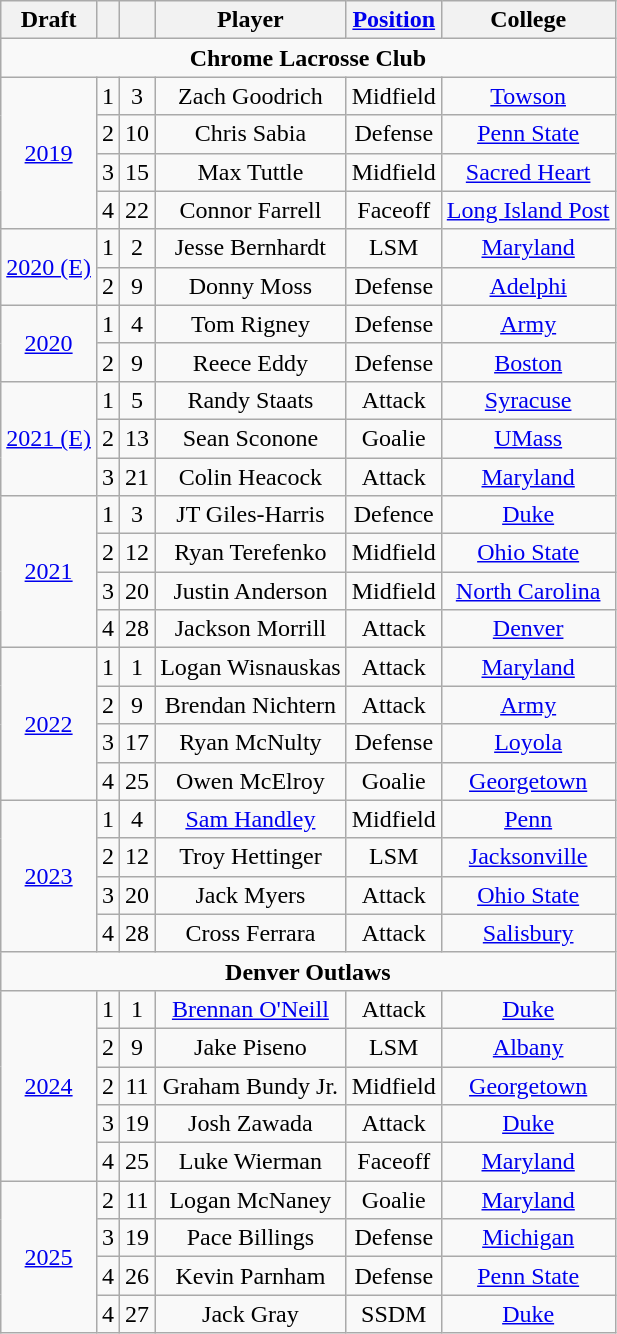<table class="wikitable" style="text-align:center;">
<tr>
<th>Draft</th>
<th></th>
<th></th>
<th>Player</th>
<th><a href='#'>Position</a></th>
<th>College</th>
</tr>
<tr>
<td colspan="6" align="center"><strong>Chrome Lacrosse Club</strong></td>
</tr>
<tr>
<td rowspan="4"><a href='#'>2019</a></td>
<td>1</td>
<td>3</td>
<td>Zach Goodrich</td>
<td>Midfield</td>
<td><a href='#'>Towson</a></td>
</tr>
<tr>
<td>2</td>
<td>10</td>
<td>Chris Sabia</td>
<td>Defense</td>
<td><a href='#'>Penn State</a></td>
</tr>
<tr>
<td>3</td>
<td>15</td>
<td>Max Tuttle</td>
<td>Midfield</td>
<td><a href='#'>Sacred Heart</a></td>
</tr>
<tr>
<td>4</td>
<td>22</td>
<td>Connor Farrell</td>
<td>Faceoff</td>
<td><a href='#'>Long Island Post</a></td>
</tr>
<tr>
<td rowspan="2"><a href='#'>2020 (E)</a></td>
<td>1</td>
<td>2</td>
<td>Jesse Bernhardt</td>
<td>LSM</td>
<td><a href='#'>Maryland</a></td>
</tr>
<tr>
<td>2</td>
<td>9</td>
<td>Donny Moss</td>
<td>Defense</td>
<td><a href='#'>Adelphi</a></td>
</tr>
<tr>
<td rowspan="2"><a href='#'>2020</a></td>
<td>1</td>
<td>4</td>
<td>Tom Rigney</td>
<td>Defense</td>
<td><a href='#'>Army</a></td>
</tr>
<tr>
<td>2</td>
<td>9</td>
<td>Reece Eddy</td>
<td>Defense</td>
<td><a href='#'>Boston</a></td>
</tr>
<tr>
<td rowspan="3"><a href='#'>2021 (E)</a></td>
<td>1</td>
<td>5</td>
<td>Randy Staats</td>
<td>Attack</td>
<td><a href='#'>Syracuse</a></td>
</tr>
<tr>
<td>2</td>
<td>13</td>
<td>Sean Sconone</td>
<td>Goalie</td>
<td><a href='#'>UMass</a></td>
</tr>
<tr>
<td>3</td>
<td>21</td>
<td>Colin Heacock</td>
<td>Attack</td>
<td><a href='#'>Maryland</a></td>
</tr>
<tr>
<td rowspan="4"><a href='#'>2021</a></td>
<td>1</td>
<td>3</td>
<td>JT Giles-Harris</td>
<td>Defence</td>
<td><a href='#'>Duke</a></td>
</tr>
<tr>
<td>2</td>
<td>12</td>
<td>Ryan Terefenko</td>
<td>Midfield</td>
<td><a href='#'>Ohio State</a></td>
</tr>
<tr>
<td>3</td>
<td>20</td>
<td>Justin Anderson</td>
<td>Midfield</td>
<td><a href='#'>North Carolina</a></td>
</tr>
<tr>
<td>4</td>
<td>28</td>
<td>Jackson Morrill</td>
<td>Attack</td>
<td><a href='#'>Denver</a></td>
</tr>
<tr>
<td rowspan="4"><a href='#'>2022</a></td>
<td>1</td>
<td>1</td>
<td>Logan Wisnauskas</td>
<td>Attack</td>
<td><a href='#'>Maryland</a></td>
</tr>
<tr>
<td>2</td>
<td>9</td>
<td>Brendan Nichtern</td>
<td>Attack</td>
<td><a href='#'>Army</a></td>
</tr>
<tr>
<td>3</td>
<td>17</td>
<td>Ryan McNulty</td>
<td>Defense</td>
<td><a href='#'>Loyola</a></td>
</tr>
<tr>
<td>4</td>
<td>25</td>
<td>Owen McElroy</td>
<td>Goalie</td>
<td><a href='#'>Georgetown</a></td>
</tr>
<tr>
<td rowspan="4"><a href='#'>2023</a></td>
<td>1</td>
<td>4</td>
<td><a href='#'>Sam Handley</a></td>
<td>Midfield</td>
<td><a href='#'>Penn</a></td>
</tr>
<tr>
<td>2</td>
<td>12</td>
<td>Troy Hettinger</td>
<td>LSM</td>
<td><a href='#'>Jacksonville</a></td>
</tr>
<tr>
<td>3</td>
<td>20</td>
<td>Jack Myers</td>
<td>Attack</td>
<td><a href='#'>Ohio State</a></td>
</tr>
<tr>
<td>4</td>
<td>28</td>
<td>Cross Ferrara</td>
<td>Attack</td>
<td><a href='#'>Salisbury</a></td>
</tr>
<tr>
<td colspan="6" align="center"><strong>Denver Outlaws</strong></td>
</tr>
<tr>
<td rowspan="5"><a href='#'>2024</a></td>
<td>1</td>
<td>1</td>
<td><a href='#'>Brennan O'Neill</a></td>
<td>Attack</td>
<td><a href='#'>Duke</a></td>
</tr>
<tr>
<td>2</td>
<td>9</td>
<td>Jake Piseno</td>
<td>LSM</td>
<td><a href='#'>Albany</a></td>
</tr>
<tr>
<td>2</td>
<td>11</td>
<td>Graham Bundy Jr.</td>
<td>Midfield</td>
<td><a href='#'>Georgetown</a></td>
</tr>
<tr>
<td>3</td>
<td>19</td>
<td>Josh Zawada</td>
<td>Attack</td>
<td><a href='#'>Duke</a></td>
</tr>
<tr>
<td>4</td>
<td>25</td>
<td>Luke Wierman</td>
<td>Faceoff</td>
<td><a href='#'>Maryland</a></td>
</tr>
<tr>
<td rowspan="5"><a href='#'> 2025</a></td>
<td>2</td>
<td>11</td>
<td>Logan McNaney</td>
<td>Goalie</td>
<td><a href='#'>Maryland</a></td>
</tr>
<tr>
<td>3</td>
<td>19</td>
<td>Pace Billings</td>
<td>Defense</td>
<td><a href='#'>Michigan</a></td>
</tr>
<tr>
<td>4</td>
<td>26</td>
<td>Kevin Parnham</td>
<td>Defense</td>
<td><a href='#'>Penn State</a></td>
</tr>
<tr>
<td>4</td>
<td>27</td>
<td>Jack Gray</td>
<td>SSDM</td>
<td><a href='#'>Duke</a></td>
</tr>
</table>
